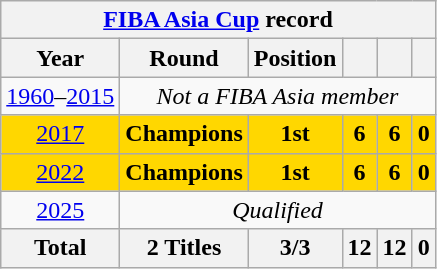<table class="wikitable" style="text-align: center;">
<tr>
<th colspan=10><a href='#'>FIBA Asia Cup</a> record</th>
</tr>
<tr>
<th>Year</th>
<th>Round</th>
<th>Position</th>
<th></th>
<th></th>
<th></th>
</tr>
<tr>
<td><a href='#'>1960</a>–<a href='#'>2015</a></td>
<td colspan=5><em>Not a FIBA Asia member</em></td>
</tr>
<tr style="background:gold;">
<td> <a href='#'>2017</a></td>
<td><strong>Champions</strong></td>
<td><strong>1st</strong></td>
<td><strong>6</strong></td>
<td><strong>6</strong></td>
<td><strong>0</strong></td>
</tr>
<tr style="background:gold;">
<td> <a href='#'>2022</a></td>
<td><strong>Champions</strong></td>
<td><strong>1st</strong></td>
<td><strong>6</strong></td>
<td><strong>6</strong></td>
<td><strong>0</strong></td>
</tr>
<tr>
<td> <a href='#'>2025</a></td>
<td colspan=5><em>Qualified</em></td>
</tr>
<tr>
<th>Total</th>
<th>2 Titles</th>
<th>3/3</th>
<th>12</th>
<th>12</th>
<th>0</th>
</tr>
</table>
